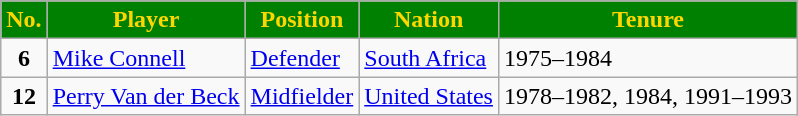<table class="wikitable sortable">
<tr>
<th style="background:green; color:gold;" scope="col">No.</th>
<th style="background:green; color:gold;" scope="col">Player</th>
<th style="background:green; color:gold;" scope="col">Position</th>
<th style="background:green; color:gold;" scope="col">Nation</th>
<th style="background:green; color:gold;" scope="col">Tenure</th>
</tr>
<tr>
<td align=center><strong>6</strong></td>
<td><a href='#'>Mike Connell</a></td>
<td><a href='#'>Defender</a></td>
<td> <a href='#'>South Africa</a></td>
<td>1975–1984</td>
</tr>
<tr>
<td align=center><strong>12</strong></td>
<td><a href='#'>Perry Van der Beck</a></td>
<td><a href='#'>Midfielder</a></td>
<td> <a href='#'>United States</a></td>
<td>1978–1982, 1984, 1991–1993</td>
</tr>
</table>
